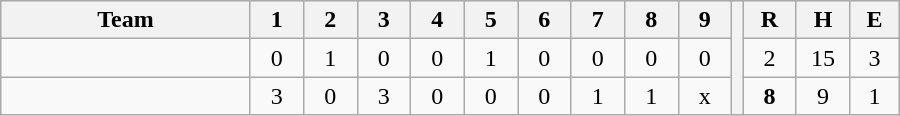<table border=1 cellspacing=0 width=600 style="margin-left:3em;" class="wikitable">
<tr style="text-align:center; background-color:#e6e6e6;">
<th align=left width=28%>Team</th>
<th width=6%>1</th>
<th width=6%>2</th>
<th width=6%>3</th>
<th width=6%>4</th>
<th width=6%>5</th>
<th width=6%>6</th>
<th width=6%>7</th>
<th width=6%>8</th>
<th width=6%>9</th>
<th rowspan="3" width=0.5%></th>
<th width=6%>R</th>
<th width=6%>H</th>
<th width=6%>E</th>
</tr>
<tr style="text-align:center;">
<td align=left></td>
<td>0</td>
<td>1</td>
<td>0</td>
<td>0</td>
<td>1</td>
<td>0</td>
<td>0</td>
<td>0</td>
<td>0</td>
<td>2</td>
<td>15</td>
<td>3</td>
</tr>
<tr style="text-align:center;">
<td align=left></td>
<td>3</td>
<td>0</td>
<td>3</td>
<td>0</td>
<td>0</td>
<td>0</td>
<td>1</td>
<td>1</td>
<td>x</td>
<td><strong>8</strong></td>
<td>9</td>
<td>1</td>
</tr>
</table>
